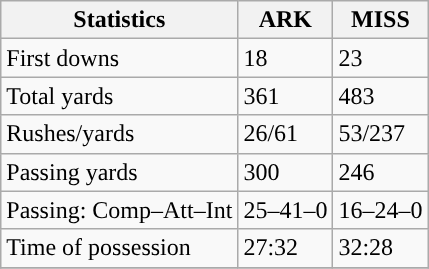<table class="wikitable" style="float: left;">
<tr>
<th>Statistics</th>
<th>ARK</th>
<th>MISS</th>
</tr>
<tr>
<td>First downs</td>
<td>18</td>
<td>23</td>
</tr>
<tr>
<td>Total yards</td>
<td>361</td>
<td>483</td>
</tr>
<tr>
<td>Rushes/yards</td>
<td>26/61</td>
<td>53/237</td>
</tr>
<tr>
<td>Passing yards</td>
<td>300</td>
<td>246</td>
</tr>
<tr>
<td>Passing: Comp–Att–Int</td>
<td>25–41–0</td>
<td>16–24–0</td>
</tr>
<tr>
<td>Time of possession</td>
<td>27:32</td>
<td>32:28</td>
</tr>
<tr>
</tr>
</table>
